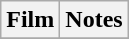<table class="wikitable sortable">
<tr>
<th>Film</th>
<th>Notes</th>
</tr>
<tr>
</tr>
</table>
